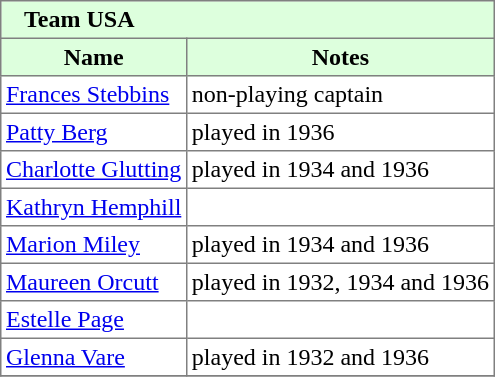<table border="1" cellpadding="3" style="border-collapse: collapse;">
<tr style="background:#ddffdd;">
<td colspan="6">   <strong>Team USA</strong></td>
</tr>
<tr style="background:#ddffdd;">
<th>Name</th>
<th>Notes</th>
</tr>
<tr>
<td><a href='#'>Frances Stebbins</a></td>
<td>non-playing captain</td>
</tr>
<tr>
<td><a href='#'>Patty Berg</a></td>
<td>played in 1936</td>
</tr>
<tr>
<td><a href='#'>Charlotte Glutting</a></td>
<td>played in 1934 and 1936</td>
</tr>
<tr>
<td><a href='#'>Kathryn Hemphill</a></td>
<td></td>
</tr>
<tr>
<td><a href='#'>Marion Miley</a></td>
<td>played in 1934 and 1936</td>
</tr>
<tr>
<td><a href='#'>Maureen Orcutt</a></td>
<td>played in 1932, 1934 and 1936</td>
</tr>
<tr>
<td><a href='#'>Estelle Page</a></td>
<td></td>
</tr>
<tr>
<td><a href='#'>Glenna Vare</a></td>
<td>played in 1932 and 1936</td>
</tr>
<tr>
</tr>
</table>
